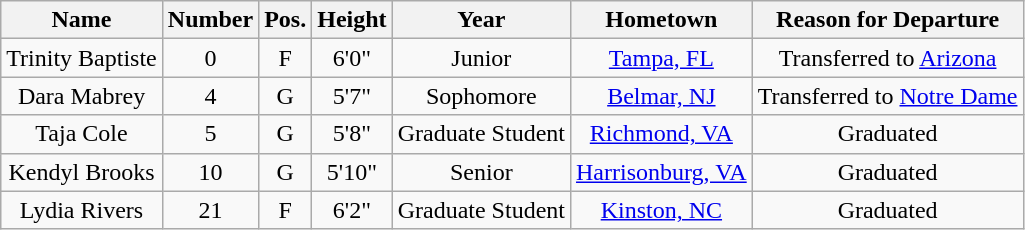<table class="wikitable sortable" border="1" style="text-align: center;">
<tr>
<th>Name</th>
<th>Number</th>
<th>Pos.</th>
<th>Height</th>
<th>Year</th>
<th>Hometown</th>
<th class="unsortable">Reason for Departure</th>
</tr>
<tr>
<td>Trinity Baptiste</td>
<td>0</td>
<td>F</td>
<td>6'0"</td>
<td>Junior</td>
<td><a href='#'>Tampa, FL</a></td>
<td>Transferred to <a href='#'>Arizona</a></td>
</tr>
<tr>
<td>Dara Mabrey</td>
<td>4</td>
<td>G</td>
<td>5'7"</td>
<td>Sophomore</td>
<td><a href='#'>Belmar, NJ</a></td>
<td>Transferred to <a href='#'>Notre Dame</a></td>
</tr>
<tr>
<td>Taja Cole</td>
<td>5</td>
<td>G</td>
<td>5'8"</td>
<td>Graduate Student</td>
<td><a href='#'>Richmond, VA</a></td>
<td>Graduated</td>
</tr>
<tr>
<td>Kendyl Brooks</td>
<td>10</td>
<td>G</td>
<td>5'10"</td>
<td>Senior</td>
<td><a href='#'>Harrisonburg, VA</a></td>
<td>Graduated</td>
</tr>
<tr>
<td>Lydia Rivers</td>
<td>21</td>
<td>F</td>
<td>6'2"</td>
<td>Graduate Student</td>
<td><a href='#'>Kinston, NC</a></td>
<td>Graduated</td>
</tr>
</table>
